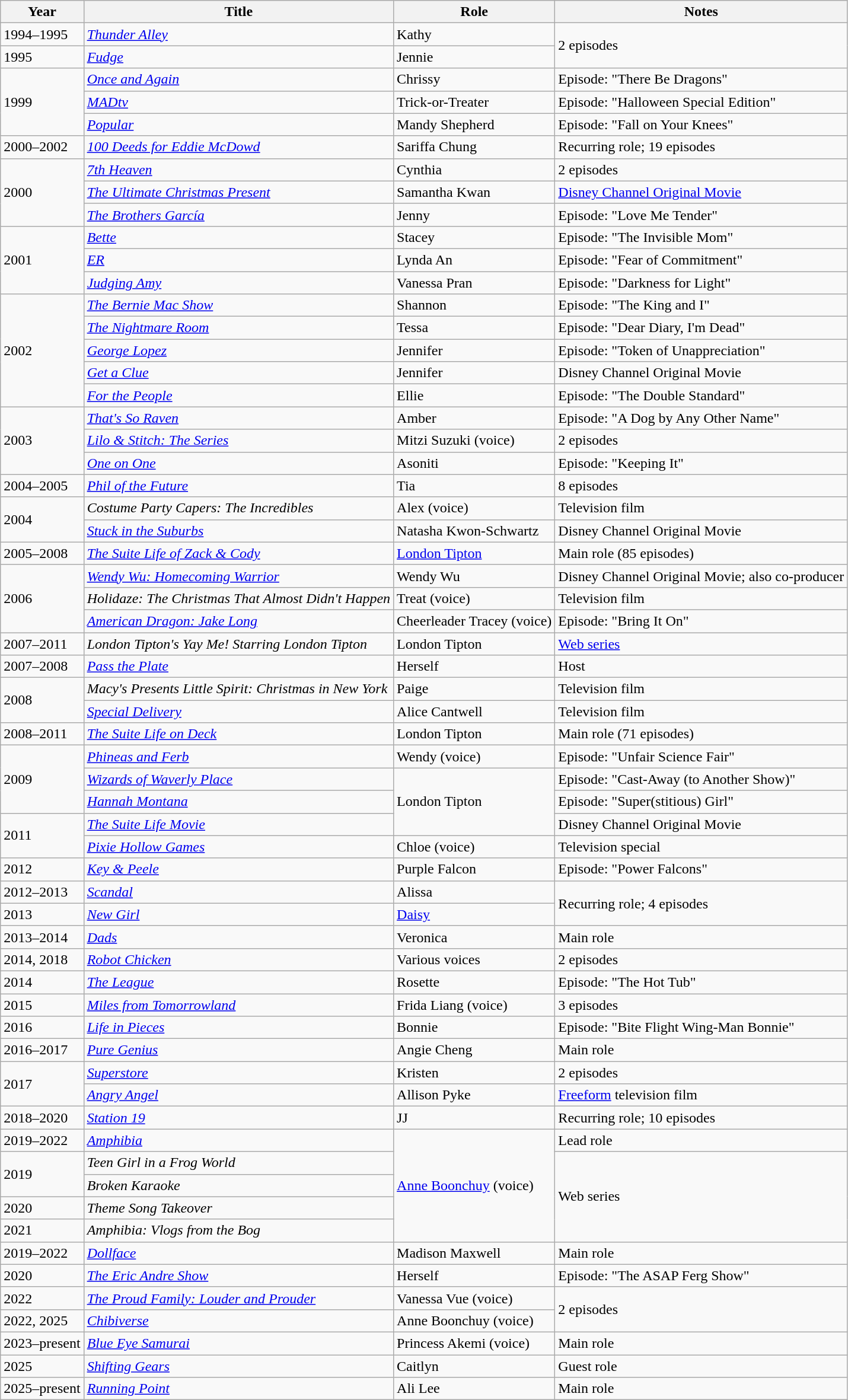<table class="wikitable sortable">
<tr>
<th>Year</th>
<th>Title</th>
<th>Role</th>
<th>Notes</th>
</tr>
<tr>
<td>1994–1995</td>
<td><em><a href='#'>Thunder Alley</a></em></td>
<td>Kathy</td>
<td rowspan="2">2 episodes</td>
</tr>
<tr>
<td>1995</td>
<td><em><a href='#'>Fudge</a></em></td>
<td>Jennie</td>
</tr>
<tr>
<td rowspan="3">1999</td>
<td><em><a href='#'>Once and Again</a></em></td>
<td>Chrissy</td>
<td>Episode: "There Be Dragons"</td>
</tr>
<tr>
<td><em><a href='#'>MADtv</a></em></td>
<td>Trick-or-Treater</td>
<td>Episode: "Halloween Special Edition"</td>
</tr>
<tr>
<td><em><a href='#'>Popular</a></em></td>
<td>Mandy Shepherd</td>
<td>Episode: "Fall on Your Knees"</td>
</tr>
<tr>
<td>2000–2002</td>
<td><em><a href='#'>100 Deeds for Eddie McDowd</a></em></td>
<td>Sariffa Chung</td>
<td>Recurring role; 19 episodes</td>
</tr>
<tr>
<td rowspan="3">2000</td>
<td><em><a href='#'>7th Heaven</a></em></td>
<td>Cynthia</td>
<td>2 episodes</td>
</tr>
<tr>
<td><em><a href='#'>The Ultimate Christmas Present</a></em></td>
<td>Samantha Kwan</td>
<td><a href='#'>Disney Channel Original Movie</a></td>
</tr>
<tr>
<td><em><a href='#'>The Brothers García</a></em></td>
<td>Jenny</td>
<td>Episode: "Love Me Tender"</td>
</tr>
<tr>
<td rowspan="3">2001</td>
<td><em><a href='#'>Bette</a></em></td>
<td>Stacey</td>
<td>Episode: "The Invisible Mom"</td>
</tr>
<tr>
<td><em><a href='#'>ER</a></em></td>
<td>Lynda An</td>
<td>Episode: "Fear of Commitment"</td>
</tr>
<tr>
<td><em><a href='#'>Judging Amy</a></em></td>
<td>Vanessa Pran</td>
<td>Episode: "Darkness for Light"</td>
</tr>
<tr>
<td rowspan="5">2002</td>
<td><em><a href='#'>The Bernie Mac Show</a></em></td>
<td>Shannon</td>
<td>Episode: "The King and I"</td>
</tr>
<tr>
<td><em><a href='#'>The Nightmare Room</a></em></td>
<td>Tessa</td>
<td>Episode: "Dear Diary, I'm Dead"</td>
</tr>
<tr>
<td><em><a href='#'>George Lopez</a></em></td>
<td>Jennifer</td>
<td>Episode: "Token of Unappreciation"</td>
</tr>
<tr>
<td><em><a href='#'>Get a Clue</a></em></td>
<td>Jennifer</td>
<td>Disney Channel Original Movie</td>
</tr>
<tr>
<td><em><a href='#'>For the People</a></em></td>
<td>Ellie</td>
<td>Episode: "The Double Standard"</td>
</tr>
<tr>
<td rowspan="3">2003</td>
<td><em><a href='#'>That's So Raven</a></em></td>
<td>Amber</td>
<td>Episode: "A Dog by Any Other Name"</td>
</tr>
<tr>
<td><em><a href='#'>Lilo & Stitch: The Series</a></em></td>
<td>Mitzi Suzuki (voice)</td>
<td>2 episodes</td>
</tr>
<tr>
<td><em><a href='#'>One on One</a></em></td>
<td>Asoniti</td>
<td>Episode: "Keeping It"</td>
</tr>
<tr>
<td>2004–2005</td>
<td><em><a href='#'>Phil of the Future</a></em></td>
<td>Tia</td>
<td>8 episodes</td>
</tr>
<tr>
<td rowspan="2">2004</td>
<td><em>Costume Party Capers: The Incredibles</em></td>
<td>Alex (voice)</td>
<td>Television film</td>
</tr>
<tr>
<td><em><a href='#'>Stuck in the Suburbs</a></em></td>
<td>Natasha Kwon-Schwartz</td>
<td>Disney Channel Original Movie</td>
</tr>
<tr>
<td>2005–2008</td>
<td><em><a href='#'>The Suite Life of Zack & Cody</a></em></td>
<td><a href='#'>London Tipton</a></td>
<td>Main role (85 episodes)</td>
</tr>
<tr>
<td rowspan="3">2006</td>
<td><em><a href='#'>Wendy Wu: Homecoming Warrior</a></em></td>
<td>Wendy Wu</td>
<td>Disney Channel Original Movie; also co-producer</td>
</tr>
<tr>
<td><em>Holidaze: The Christmas That Almost Didn't Happen</em></td>
<td>Treat (voice)</td>
<td>Television film</td>
</tr>
<tr>
<td><em><a href='#'>American Dragon: Jake Long</a></em></td>
<td>Cheerleader Tracey (voice)</td>
<td>Episode: "Bring It On"</td>
</tr>
<tr>
<td>2007–2011</td>
<td><em>London Tipton's Yay Me! Starring London Tipton</em></td>
<td>London Tipton</td>
<td><a href='#'>Web series</a></td>
</tr>
<tr>
<td>2007–2008</td>
<td><em><a href='#'>Pass the Plate</a></em></td>
<td>Herself</td>
<td>Host</td>
</tr>
<tr>
<td rowspan="2">2008</td>
<td><em>Macy's Presents Little Spirit: Christmas in New York</em></td>
<td>Paige</td>
<td>Television film</td>
</tr>
<tr>
<td><em><a href='#'>Special Delivery</a></em></td>
<td>Alice Cantwell</td>
<td>Television film</td>
</tr>
<tr>
<td>2008–2011</td>
<td><em><a href='#'>The Suite Life on Deck</a></em></td>
<td>London Tipton</td>
<td>Main role (71 episodes)</td>
</tr>
<tr>
<td rowspan="3">2009</td>
<td><em><a href='#'>Phineas and Ferb</a></em></td>
<td>Wendy (voice)</td>
<td>Episode: "Unfair Science Fair"</td>
</tr>
<tr>
<td><em><a href='#'>Wizards of Waverly Place</a></em></td>
<td rowspan="3">London Tipton</td>
<td>Episode: "Cast-Away (to Another Show)"</td>
</tr>
<tr>
<td><em><a href='#'>Hannah Montana</a></em></td>
<td>Episode: "Super(stitious) Girl"</td>
</tr>
<tr>
<td rowspan="2">2011</td>
<td><em><a href='#'>The Suite Life Movie</a></em></td>
<td>Disney Channel Original Movie</td>
</tr>
<tr>
<td><em><a href='#'>Pixie Hollow Games</a></em></td>
<td>Chloe (voice)</td>
<td>Television special</td>
</tr>
<tr>
<td>2012</td>
<td><em><a href='#'>Key & Peele</a></em></td>
<td>Purple Falcon</td>
<td>Episode: "Power Falcons"</td>
</tr>
<tr>
<td>2012–2013</td>
<td><em><a href='#'>Scandal</a></em></td>
<td>Alissa</td>
<td rowspan="2">Recurring role; 4 episodes</td>
</tr>
<tr>
<td>2013</td>
<td><em><a href='#'>New Girl</a></em></td>
<td><a href='#'>Daisy</a></td>
</tr>
<tr>
<td>2013–2014</td>
<td><em><a href='#'>Dads</a></em></td>
<td>Veronica</td>
<td>Main role</td>
</tr>
<tr>
<td>2014, 2018</td>
<td><em><a href='#'>Robot Chicken</a></em></td>
<td>Various voices</td>
<td>2 episodes</td>
</tr>
<tr>
<td>2014</td>
<td><em><a href='#'>The League</a></em></td>
<td>Rosette</td>
<td>Episode: "The Hot Tub"</td>
</tr>
<tr>
<td>2015</td>
<td><em><a href='#'>Miles from Tomorrowland</a></em></td>
<td>Frida Liang (voice)</td>
<td>3 episodes</td>
</tr>
<tr>
<td>2016</td>
<td><em><a href='#'>Life in Pieces</a></em></td>
<td>Bonnie</td>
<td>Episode: "Bite Flight Wing-Man Bonnie"</td>
</tr>
<tr>
<td>2016–2017</td>
<td><em><a href='#'>Pure Genius</a></em></td>
<td>Angie Cheng</td>
<td>Main role</td>
</tr>
<tr>
<td rowspan="2">2017</td>
<td><em><a href='#'>Superstore</a></em></td>
<td>Kristen</td>
<td>2 episodes</td>
</tr>
<tr>
<td><em><a href='#'>Angry Angel</a></em></td>
<td>Allison Pyke</td>
<td><a href='#'>Freeform</a> television film</td>
</tr>
<tr>
<td>2018–2020</td>
<td><em><a href='#'>Station 19</a></em></td>
<td>JJ</td>
<td>Recurring role; 10 episodes</td>
</tr>
<tr>
<td>2019–2022</td>
<td><em><a href='#'>Amphibia</a></em></td>
<td rowspan="5"><a href='#'>Anne Boonchuy</a> (voice)</td>
<td>Lead role</td>
</tr>
<tr>
<td rowspan="2">2019</td>
<td><em>Teen Girl in a Frog World</em></td>
<td rowspan="4">Web series</td>
</tr>
<tr>
<td><em>Broken Karaoke</em></td>
</tr>
<tr>
<td>2020</td>
<td><em>Theme Song Takeover</em></td>
</tr>
<tr>
<td>2021</td>
<td><em>Amphibia: Vlogs from the Bog</em></td>
</tr>
<tr>
<td>2019–2022</td>
<td><em><a href='#'>Dollface</a></em></td>
<td>Madison Maxwell</td>
<td>Main role</td>
</tr>
<tr>
<td>2020</td>
<td><em><a href='#'>The Eric Andre Show</a></em></td>
<td>Herself</td>
<td>Episode: "The ASAP Ferg Show"</td>
</tr>
<tr>
<td>2022</td>
<td><em><a href='#'>The Proud Family: Louder and Prouder</a></em></td>
<td>Vanessa Vue (voice)</td>
<td rowspan="2">2 episodes</td>
</tr>
<tr>
<td>2022, 2025</td>
<td><em><a href='#'>Chibiverse</a></em></td>
<td>Anne Boonchuy (voice)</td>
</tr>
<tr>
<td>2023–present</td>
<td><em><a href='#'>Blue Eye Samurai</a></em></td>
<td>Princess Akemi (voice)</td>
<td>Main role</td>
</tr>
<tr>
<td>2025</td>
<td><em><a href='#'>Shifting Gears</a></em></td>
<td>Caitlyn</td>
<td>Guest role</td>
</tr>
<tr>
<td>2025–present</td>
<td><em><a href='#'>Running Point</a></em></td>
<td>Ali Lee</td>
<td>Main role</td>
</tr>
</table>
